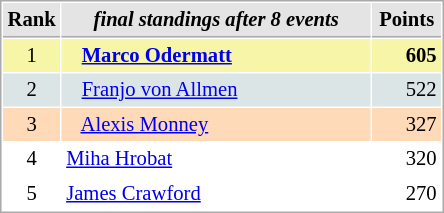<table cellspacing="1" cellpadding="3" style="border:1px solid #AAAAAA;font-size:86%">
<tr style="background-color: #E4E4E4;">
<th style="border-bottom:1px solid #AAAAAA; width: 10px;">Rank</th>
<th style="border-bottom:1px solid #AAAAAA; width: 200px;"><em>final standings after 8 events</em></th>
<th style="border-bottom:1px solid #AAAAAA; width: 40px;">Points</th>
</tr>
<tr style="background:#f7f6a8;">
<td align=center>1</td>
<td>   <strong><a href='#'>Marco Odermatt</a></strong> </td>
<td align=right><strong>605</strong></td>
</tr>
<tr style="background:#dce5e5;">
<td align=center>2</td>
<td>   <a href='#'>Franjo von Allmen</a></td>
<td align=right>522</td>
</tr>
<tr style="background:#ffdab9;">
<td align=center>3</td>
<td>   <a href='#'>Alexis Monney</a></td>
<td align=right>327</td>
</tr>
<tr>
<td align=center>4</td>
<td> <a href='#'>Miha Hrobat</a></td>
<td align=right>320</td>
</tr>
<tr>
<td align=center>5</td>
<td> <a href='#'>James Crawford</a></td>
<td align=right>270</td>
</tr>
</table>
